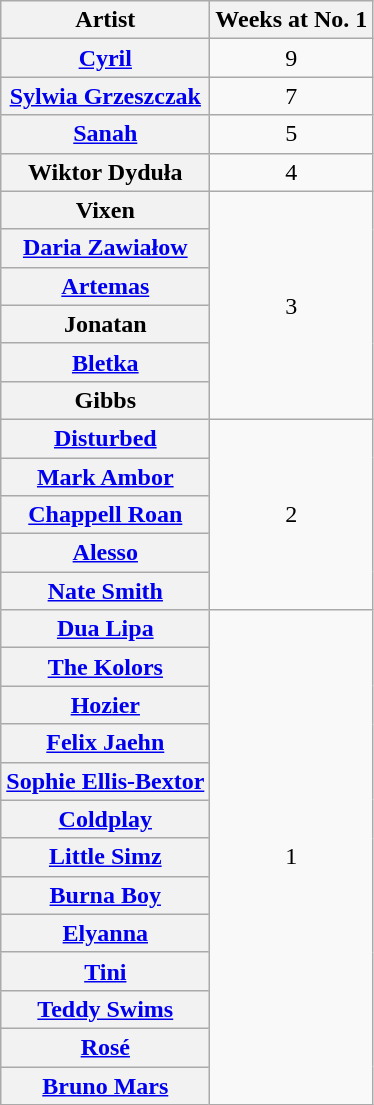<table class="wikitable plainrowheaders" style="text-align:center;">
<tr>
<th>Artist</th>
<th>Weeks at No. 1</th>
</tr>
<tr>
<th scope="row"><a href='#'>Cyril</a></th>
<td>9</td>
</tr>
<tr>
<th scope="row"><a href='#'>Sylwia Grzeszczak</a></th>
<td>7</td>
</tr>
<tr>
<th scope="row"><a href='#'>Sanah</a></th>
<td>5</td>
</tr>
<tr>
<th scope="row">Wiktor Dyduła</th>
<td>4</td>
</tr>
<tr>
<th scope="row">Vixen</th>
<td rowspan="6">3</td>
</tr>
<tr>
<th scope="row"><a href='#'>Daria Zawiałow</a></th>
</tr>
<tr>
<th scope="row"><a href='#'>Artemas</a></th>
</tr>
<tr>
<th scope="row">Jonatan</th>
</tr>
<tr>
<th scope="row"><a href='#'>Bletka</a></th>
</tr>
<tr>
<th scope="row">Gibbs</th>
</tr>
<tr>
<th scope="row"><a href='#'>Disturbed</a></th>
<td rowspan="5">2</td>
</tr>
<tr>
<th scope="row"><a href='#'>Mark Ambor</a></th>
</tr>
<tr>
<th scope="row"><a href='#'>Chappell Roan</a></th>
</tr>
<tr>
<th scope="row"><a href='#'>Alesso</a></th>
</tr>
<tr>
<th scope="row"><a href='#'>Nate Smith</a></th>
</tr>
<tr>
<th scope="row"><a href='#'>Dua Lipa</a></th>
<td rowspan="13">1</td>
</tr>
<tr>
<th scope="row"><a href='#'>The Kolors</a></th>
</tr>
<tr>
<th scope="row"><a href='#'>Hozier</a></th>
</tr>
<tr>
<th scope="row"><a href='#'>Felix Jaehn</a></th>
</tr>
<tr>
<th scope="row"><a href='#'>Sophie Ellis-Bextor</a></th>
</tr>
<tr>
<th scope="row"><a href='#'>Coldplay</a></th>
</tr>
<tr>
<th scope="row"><a href='#'>Little Simz</a></th>
</tr>
<tr>
<th scope="row"><a href='#'>Burna Boy</a></th>
</tr>
<tr>
<th scope="row"><a href='#'>Elyanna</a></th>
</tr>
<tr>
<th scope="row"><a href='#'>Tini</a></th>
</tr>
<tr>
<th scope="row"><a href='#'>Teddy Swims</a></th>
</tr>
<tr>
<th scope="row"><a href='#'>Rosé</a></th>
</tr>
<tr>
<th scope="row"><a href='#'>Bruno Mars</a></th>
</tr>
</table>
